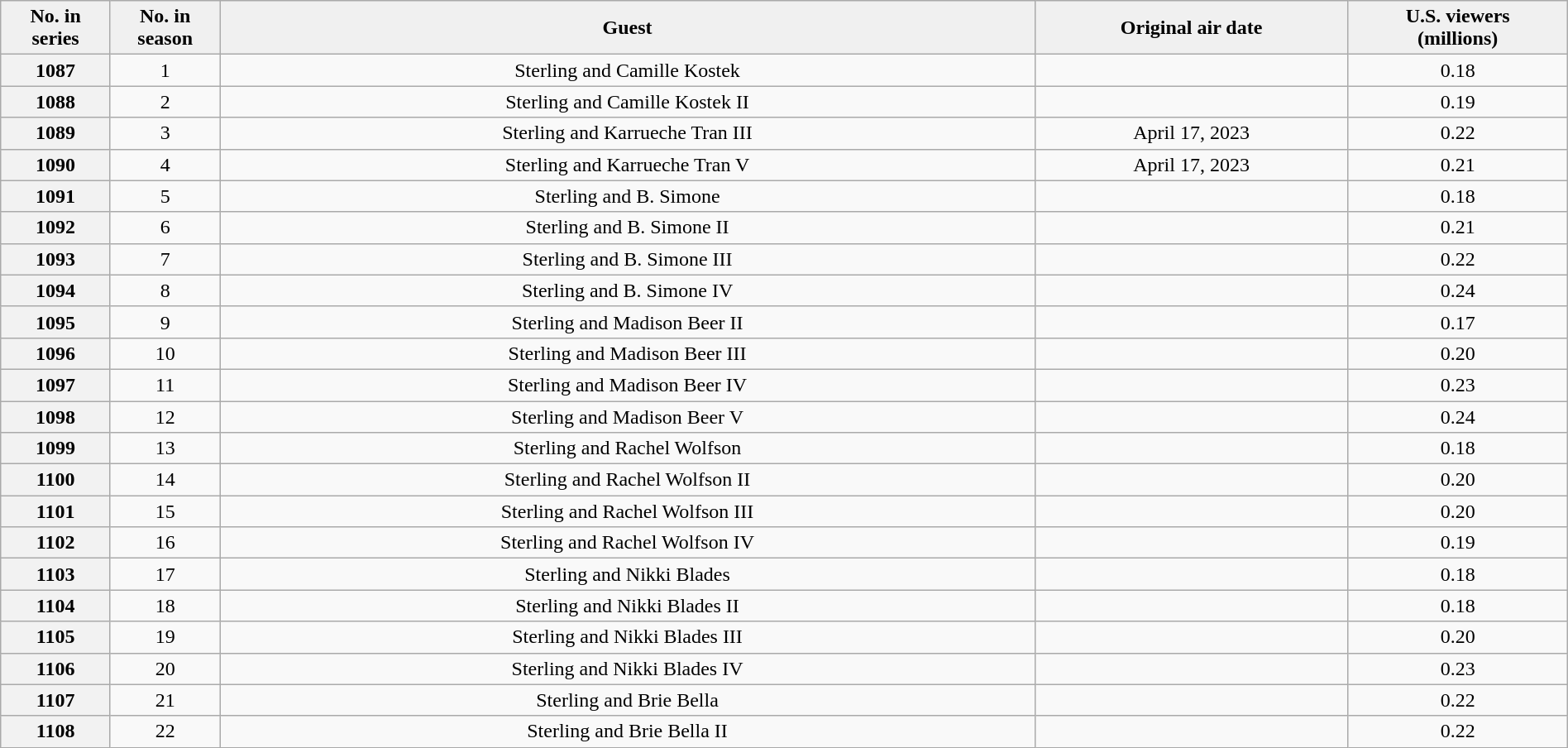<table class="wikitable plainrowheaders" style="width:100%;text-align: center">
<tr>
<th scope="col" style="background-color: #F0F0F0; color: #000000;" width=7%>No. in<br>series</th>
<th scope="col" style="background-color: #F0F0F0; color: #000000;" width=7%>No. in<br>season</th>
<th scope="col" style="background-color: #F0F0F0; color: #000000;">Guest</th>
<th scope="col" style="background-color: #F0F0F0; color: #000000;" width=20%>Original air date</th>
<th scope="col" style="background-color: #F0F0F0; color: #000000;" width=14%>U.S. viewers<br>(millions)</th>
</tr>
<tr>
<th>1087</th>
<td>1</td>
<td>Sterling and Camille Kostek</td>
<td></td>
<td>0.18</td>
</tr>
<tr>
<th>1088</th>
<td>2</td>
<td>Sterling and Camille Kostek II</td>
<td></td>
<td>0.19</td>
</tr>
<tr>
<th>1089</th>
<td>3</td>
<td>Sterling and Karrueche Tran III</td>
<td>April 17, 2023</td>
<td>0.22</td>
</tr>
<tr>
<th>1090</th>
<td>4</td>
<td>Sterling and Karrueche Tran V</td>
<td>April 17, 2023</td>
<td>0.21</td>
</tr>
<tr>
<th>1091</th>
<td>5</td>
<td>Sterling and B. Simone</td>
<td></td>
<td>0.18</td>
</tr>
<tr>
<th>1092</th>
<td>6</td>
<td>Sterling and B. Simone II</td>
<td></td>
<td>0.21</td>
</tr>
<tr>
<th>1093</th>
<td>7</td>
<td>Sterling and B. Simone III</td>
<td></td>
<td>0.22</td>
</tr>
<tr>
<th>1094</th>
<td>8</td>
<td>Sterling and B. Simone IV</td>
<td></td>
<td>0.24</td>
</tr>
<tr>
<th>1095</th>
<td>9</td>
<td>Sterling and Madison Beer II</td>
<td></td>
<td>0.17</td>
</tr>
<tr>
<th>1096</th>
<td>10</td>
<td>Sterling and Madison Beer III</td>
<td></td>
<td>0.20</td>
</tr>
<tr>
<th>1097</th>
<td>11</td>
<td>Sterling and Madison Beer IV</td>
<td></td>
<td>0.23</td>
</tr>
<tr>
<th>1098</th>
<td>12</td>
<td>Sterling and Madison Beer V</td>
<td></td>
<td>0.24</td>
</tr>
<tr>
<th>1099</th>
<td>13</td>
<td>Sterling and Rachel Wolfson</td>
<td></td>
<td>0.18</td>
</tr>
<tr>
<th>1100</th>
<td>14</td>
<td>Sterling and Rachel Wolfson II</td>
<td></td>
<td>0.20</td>
</tr>
<tr>
<th>1101</th>
<td>15</td>
<td>Sterling and Rachel Wolfson III</td>
<td></td>
<td>0.20</td>
</tr>
<tr>
<th>1102</th>
<td>16</td>
<td>Sterling and Rachel Wolfson IV</td>
<td></td>
<td>0.19</td>
</tr>
<tr>
<th>1103</th>
<td>17</td>
<td>Sterling and Nikki Blades</td>
<td></td>
<td>0.18</td>
</tr>
<tr>
<th>1104</th>
<td>18</td>
<td>Sterling and Nikki Blades II</td>
<td></td>
<td>0.18</td>
</tr>
<tr>
<th>1105</th>
<td>19</td>
<td>Sterling and Nikki Blades III</td>
<td></td>
<td>0.20</td>
</tr>
<tr>
<th>1106</th>
<td>20</td>
<td>Sterling and Nikki Blades IV</td>
<td></td>
<td>0.23</td>
</tr>
<tr>
<th>1107</th>
<td>21</td>
<td>Sterling and Brie Bella</td>
<td></td>
<td>0.22</td>
</tr>
<tr>
<th>1108</th>
<td>22</td>
<td>Sterling and Brie Bella II</td>
<td></td>
<td>0.22</td>
</tr>
</table>
